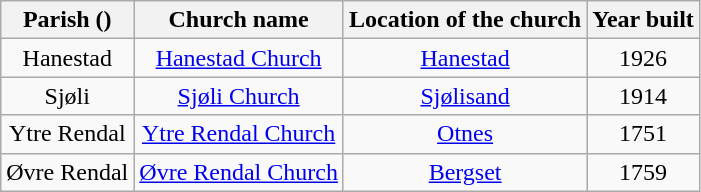<table class="wikitable" style="text-align:center">
<tr>
<th>Parish ()</th>
<th>Church name</th>
<th>Location of the church</th>
<th>Year built</th>
</tr>
<tr>
<td rowspan="1">Hanestad</td>
<td><a href='#'>Hanestad Church</a></td>
<td><a href='#'>Hanestad</a></td>
<td>1926</td>
</tr>
<tr>
<td rowspan="1">Sjøli</td>
<td><a href='#'>Sjøli Church</a></td>
<td><a href='#'>Sjølisand</a></td>
<td>1914</td>
</tr>
<tr>
<td rowspan="1">Ytre Rendal</td>
<td><a href='#'>Ytre Rendal Church</a></td>
<td><a href='#'>Otnes</a></td>
<td>1751</td>
</tr>
<tr>
<td rowspan="1">Øvre Rendal</td>
<td><a href='#'>Øvre Rendal Church</a></td>
<td><a href='#'>Bergset</a></td>
<td>1759</td>
</tr>
</table>
